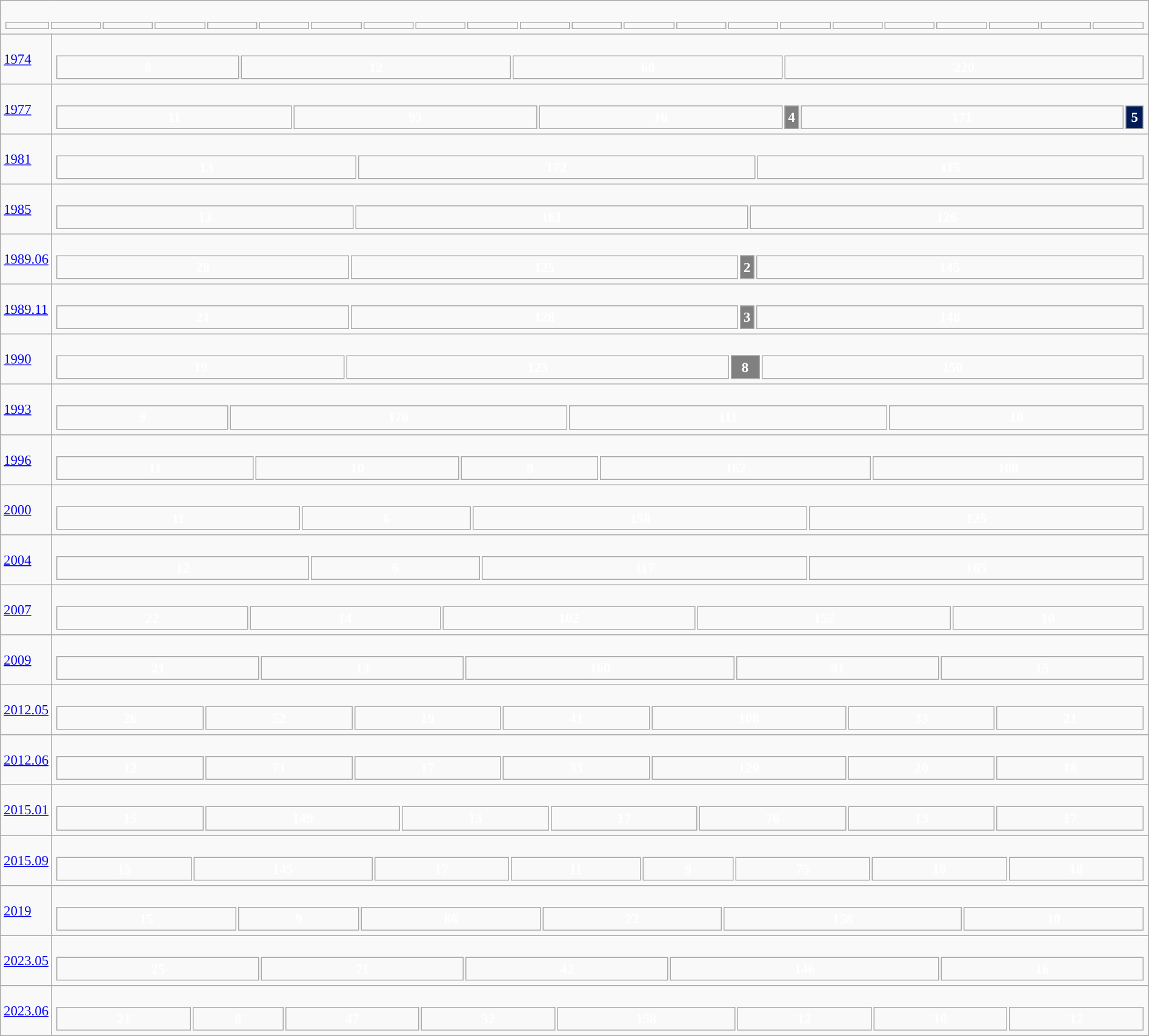<table class="wikitable" width="100%" style="border:solid #000000 1px;font-size:95%;">
<tr>
<td colspan="2"><br><table width="100%" style="font-size:90%;">
<tr>
<td width="40"></td>
<td></td>
<td></td>
<td></td>
<td></td>
<td></td>
<td></td>
<td></td>
<td></td>
<td></td>
<td></td>
<td></td>
<td></td>
<td></td>
<td></td>
<td></td>
<td></td>
<td></td>
<td></td>
<td></td>
<td></td>
<td></td>
</tr>
</table>
</td>
</tr>
<tr>
<td width="40"><a href='#'>1974</a></td>
<td><br><table style="width:100%; text-align:center; font-weight:bold; color:white;">
<tr>
<td style="background-color: ">8</td>
<td style="background-color: ">12</td>
<td style="background-color: ">60</td>
<td style="background-color: ">220</td>
</tr>
</table>
</td>
</tr>
<tr>
<td width="40"><a href='#'>1977</a></td>
<td><br><table style="width:100%; text-align:center; font-weight:bold; color:white;">
<tr>
<td style="background-color: ">11</td>
<td style="background-color: ">93</td>
<td style="background-color: ">16</td>
<td style="background-color: #808080;                                                                   width:  1.33%">4</td>
<td style="background-color: ">171</td>
<td style="background-color: #001A57;                                                                   width:  1.67%">5</td>
</tr>
</table>
</td>
</tr>
<tr>
<td width="40"><a href='#'>1981</a></td>
<td><br><table style="width:100%; text-align:center; font-weight:bold; color:white;">
<tr>
<td style="background-color: ">13</td>
<td style="background-color: ">172</td>
<td style="background-color: ">115</td>
</tr>
</table>
</td>
</tr>
<tr>
<td width="40"><a href='#'>1985</a></td>
<td><br><table style="width:100%; text-align:center; font-weight:bold; color:white;">
<tr>
<td style="background-color: ">13</td>
<td style="background-color: ">161</td>
<td style="background-color: ">126</td>
</tr>
</table>
</td>
</tr>
<tr>
<td width="40"><a href='#'>1989.06</a></td>
<td><br><table style="width:100%; text-align:center; font-weight:bold; color:white;">
<tr>
<td style="background-color: ">28</td>
<td style="background-color: ">125</td>
<td style="background-color: #808080;                                                                   width:  0.67%">2</td>
<td style="background-color: ">145</td>
</tr>
</table>
</td>
</tr>
<tr>
<td width="40"><a href='#'>1989.11</a></td>
<td><br><table style="width:100%; text-align:center; font-weight:bold; color:white;">
<tr>
<td style="background-color: ">21</td>
<td style="background-color: ">128</td>
<td style="background-color: #808080;                                                                   width:  1.00%">3</td>
<td style="background-color: ">148</td>
</tr>
</table>
</td>
</tr>
<tr>
<td width="40"><a href='#'>1990</a></td>
<td><br><table style="width:100%; text-align:center; font-weight:bold; color:white;">
<tr>
<td style="background-color: ">19</td>
<td style="background-color: ">123</td>
<td style="background-color: #808080;                                                                   width:  2.67%">8</td>
<td style="background-color: ">150</td>
</tr>
</table>
</td>
</tr>
<tr>
<td width="40"><a href='#'>1993</a></td>
<td><br><table style="width:100%; text-align:center; font-weight:bold; color:white;">
<tr>
<td style="background-color: ">9</td>
<td style="background-color: ">170</td>
<td style="background-color: ">111</td>
<td style="background-color: ">10</td>
</tr>
</table>
</td>
</tr>
<tr>
<td width="40"><a href='#'>1996</a></td>
<td><br><table style="width:100%; text-align:center; font-weight:bold; color:white;">
<tr>
<td style="background-color: ">11</td>
<td style="background-color: ">10</td>
<td style="background-color: ">9</td>
<td style="background-color: ">162</td>
<td style="background-color: ">108</td>
</tr>
</table>
</td>
</tr>
<tr>
<td width="40"><a href='#'>2000</a></td>
<td><br><table style="width:100%; text-align:center; font-weight:bold; color:white;">
<tr>
<td style="background-color: ">11</td>
<td style="background-color: ">6</td>
<td style="background-color: ">158</td>
<td style="background-color: ">125</td>
</tr>
</table>
</td>
</tr>
<tr>
<td width="40"><a href='#'>2004</a></td>
<td><br><table style="width:100%; text-align:center; font-weight:bold; color:white;">
<tr>
<td style="background-color: ">12</td>
<td style="background-color: ">6</td>
<td style="background-color: ">117</td>
<td style="background-color: ">165</td>
</tr>
</table>
</td>
</tr>
<tr>
<td width="40"><a href='#'>2007</a></td>
<td><br><table style="width:100%; text-align:center; font-weight:bold; color:white;">
<tr>
<td style="background-color: ">22</td>
<td style="background-color: ">14</td>
<td style="background-color: ">102</td>
<td style="background-color: ">152</td>
<td style="background-color: ">10</td>
</tr>
</table>
</td>
</tr>
<tr>
<td width="40"><a href='#'>2009</a></td>
<td><br><table style="width:100%; text-align:center; font-weight:bold; color:white;">
<tr>
<td style="background-color: ">21</td>
<td style="background-color: ">13</td>
<td style="background-color: ">160</td>
<td style="background-color: ">91</td>
<td style="background-color: ">15</td>
</tr>
</table>
</td>
</tr>
<tr>
<td width="40"><a href='#'>2012.05</a></td>
<td><br><table style="width:100%; text-align:center; font-weight:bold; color:white;">
<tr>
<td style="background-color: ">26</td>
<td style="background-color: ">52</td>
<td style="background-color: ">19</td>
<td style="background-color: ">41</td>
<td style="background-color: ">108</td>
<td style="background-color: ">33</td>
<td style="background-color: ">21</td>
</tr>
</table>
</td>
</tr>
<tr>
<td width="40"><a href='#'>2012.06</a></td>
<td><br><table style="width:100%; text-align:center; font-weight:bold; color:white;">
<tr>
<td style="background-color: ">12</td>
<td style="background-color: ">71</td>
<td style="background-color: ">17</td>
<td style="background-color: ">33</td>
<td style="background-color: ">129</td>
<td style="background-color: ">20</td>
<td style="background-color: ">18</td>
</tr>
</table>
</td>
</tr>
<tr>
<td width="40"><a href='#'>2015.01</a></td>
<td><br><table style="width:100%; text-align:center; font-weight:bold; color:white;">
<tr>
<td style="background-color: ">15</td>
<td style="background-color: ">149</td>
<td style="background-color: ">13</td>
<td style="background-color: ">17</td>
<td style="background-color: ">76</td>
<td style="background-color: ">13</td>
<td style="background-color: ">17</td>
</tr>
</table>
</td>
</tr>
<tr>
<td width="40"><a href='#'>2015.09</a></td>
<td><br><table style="width:100%; text-align:center; font-weight:bold; color:white;">
<tr>
<td style="background-color: ">15</td>
<td style="background-color: ">145</td>
<td style="background-color: ">17</td>
<td style="background-color: ">11</td>
<td style="background-color: ">9</td>
<td style="background-color: ">75</td>
<td style="background-color: ">10</td>
<td style="background-color: ">18</td>
</tr>
</table>
</td>
</tr>
<tr>
<td width="40"><a href='#'>2019</a></td>
<td><br><table style="width:100%; text-align:center; font-weight:bold; color:white;">
<tr>
<td style="background-color: ">15</td>
<td style="background-color: ">9</td>
<td style="background-color: ">86</td>
<td style="background-color: ">22</td>
<td style="background-color: ">158</td>
<td style="background-color: ">10</td>
</tr>
</table>
</td>
</tr>
<tr>
<td width="40"><a href='#'>2023.05</a></td>
<td><br><table style="width:100%; text-align:center; font-weight:bold; color:white;">
<tr>
<td style="background-color: ">25</td>
<td style="background-color: ">71</td>
<td style="background-color: ">42</td>
<td style="background-color: ">146</td>
<td style="background-color: ">16</td>
</tr>
</table>
</td>
</tr>
<tr>
<td width="40"><a href='#'>2023.06</a></td>
<td><br><table style="width:100%; text-align:center; font-weight:bold; color:white;">
<tr>
<td style="background-color: ">21</td>
<td style="background-color: ">8</td>
<td style="background-color: ">47</td>
<td style="background-color: ">32</td>
<td style="background-color: ">158</td>
<td style="background-color: ">12</td>
<td style="background-color: ">10</td>
<td style="background-color: ">12</td>
</tr>
</table>
</td>
</tr>
</table>
